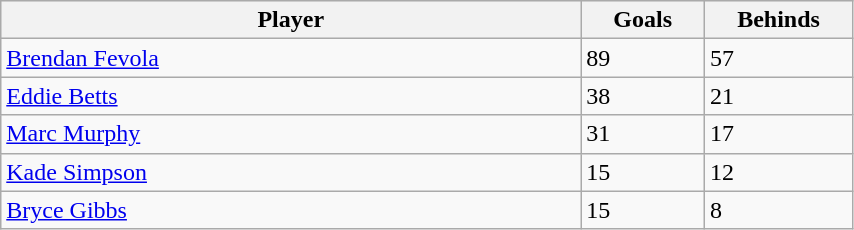<table class="wikitable sortable" width=45%>
<tr bgcolor="#efefef">
<th width=30%>Player</th>
<th width=5%>Goals</th>
<th width=5%>Behinds</th>
</tr>
<tr>
<td><a href='#'>Brendan Fevola</a></td>
<td>89</td>
<td>57</td>
</tr>
<tr>
<td><a href='#'>Eddie Betts</a></td>
<td>38</td>
<td>21</td>
</tr>
<tr>
<td><a href='#'>Marc Murphy</a></td>
<td>31</td>
<td>17</td>
</tr>
<tr>
<td><a href='#'>Kade Simpson</a></td>
<td>15</td>
<td>12</td>
</tr>
<tr>
<td><a href='#'>Bryce Gibbs</a></td>
<td>15</td>
<td>8</td>
</tr>
</table>
